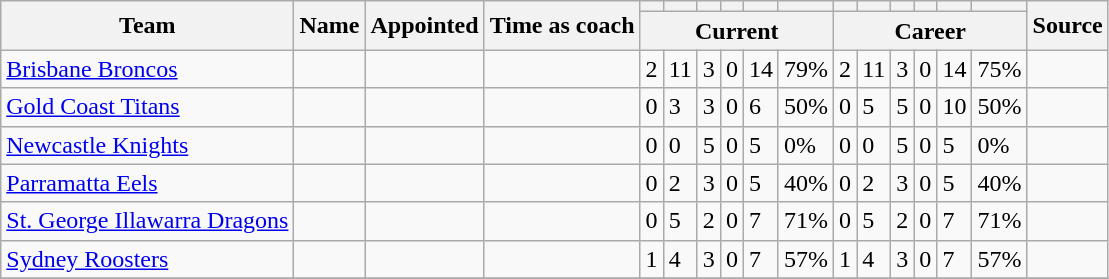<table class="wikitable sortable">
<tr>
<th rowspan="2" scope="col">Team</th>
<th rowspan="2" scope="col">Name</th>
<th rowspan="2" scope="col">Appointed</th>
<th rowspan="2" scope="col">Time as coach</th>
<th scope="col"></th>
<th scope="col"></th>
<th scope="col"></th>
<th scope="col"></th>
<th scope="col"></th>
<th scope="col"></th>
<th scope="col"></th>
<th scope="col"></th>
<th scope="col"></th>
<th scope="col"></th>
<th scope="col"></th>
<th scope="col"></th>
<th rowspan="2" class="unsortable" scope="col">Source</th>
</tr>
<tr class="unsortable">
<th colspan="6" scope="col">Current</th>
<th colspan="6" scope="col">Career</th>
</tr>
<tr>
<td> <a href='#'>Brisbane Broncos</a></td>
<td></td>
<td></td>
<td></td>
<td>2</td>
<td>11</td>
<td>3</td>
<td>0</td>
<td>14</td>
<td>79%</td>
<td>2</td>
<td>11</td>
<td>3</td>
<td>0</td>
<td>14</td>
<td>75%</td>
<td></td>
</tr>
<tr>
<td> <a href='#'>Gold Coast Titans</a></td>
<td></td>
<td></td>
<td></td>
<td>0</td>
<td>3</td>
<td>3</td>
<td>0</td>
<td>6</td>
<td>50%</td>
<td>0</td>
<td>5</td>
<td>5</td>
<td>0</td>
<td>10</td>
<td>50%</td>
<td></td>
</tr>
<tr>
<td> <a href='#'>Newcastle Knights</a></td>
<td></td>
<td></td>
<td></td>
<td>0</td>
<td>0</td>
<td>5</td>
<td>0</td>
<td>5</td>
<td>0%</td>
<td>0</td>
<td>0</td>
<td>5</td>
<td>0</td>
<td>5</td>
<td>0%</td>
<td></td>
</tr>
<tr>
<td> <a href='#'>Parramatta Eels</a></td>
<td></td>
<td></td>
<td></td>
<td>0</td>
<td>2</td>
<td>3</td>
<td>0</td>
<td>5</td>
<td>40%</td>
<td>0</td>
<td>2</td>
<td>3</td>
<td>0</td>
<td>5</td>
<td>40%</td>
<td></td>
</tr>
<tr>
<td> <a href='#'>St. George Illawarra Dragons</a></td>
<td></td>
<td></td>
<td></td>
<td>0</td>
<td>5</td>
<td>2</td>
<td>0</td>
<td>7</td>
<td>71%</td>
<td>0</td>
<td>5</td>
<td>2</td>
<td>0</td>
<td>7</td>
<td>71%</td>
<td></td>
</tr>
<tr>
<td> <a href='#'>Sydney Roosters</a></td>
<td></td>
<td></td>
<td></td>
<td>1</td>
<td>4</td>
<td>3</td>
<td>0</td>
<td>7</td>
<td>57%</td>
<td>1</td>
<td>4</td>
<td>3</td>
<td>0</td>
<td>7</td>
<td>57%</td>
<td></td>
</tr>
<tr>
</tr>
</table>
